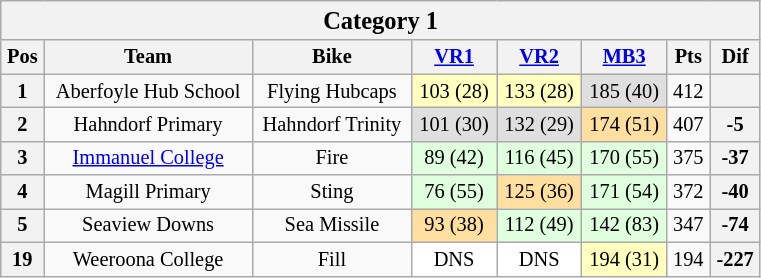<table class="wikitable collapsible collapsed" style="font-size: 85%; text-align:center">
<tr>
<th colspan="8" width="500"><big>Category 1</big></th>
</tr>
<tr>
<th valign="middle">Pos</th>
<th valign="middle">Team</th>
<th valign="middle">Bike</th>
<th><a href='#'>VR1</a><br></th>
<th><a href='#'>VR2</a><br></th>
<th><a href='#'>MB3</a><br></th>
<th valign="middle">Pts</th>
<th valign="middle">Dif</th>
</tr>
<tr>
<th>1</th>
<td> Aberfoyle Hub School</td>
<td>Flying Hubcaps</td>
<td bgcolor="#FFFFBF">103 (28)</td>
<td bgcolor="#FFFFBF">133 (28)</td>
<td bgcolor="#dfdfdf">185 (40)</td>
<td>412</td>
<th></th>
</tr>
<tr>
<th>2</th>
<td> Hahndorf Primary</td>
<td>Hahndorf Trinity</td>
<td bgcolor="#dfdfdf">101 (30)</td>
<td bgcolor="#dfdfdf">132 (29)</td>
<td bgcolor="#ffdf9f">174 (51)</td>
<td>407</td>
<th>-5</th>
</tr>
<tr>
<th>3</th>
<td> <a href='#'>Immanuel College</a></td>
<td>Fire</td>
<td bgcolor="#dfffdf">89 (42)</td>
<td bgcolor="#dfffdf">116 (45)</td>
<td bgcolor="#dfffdf">170 (55)</td>
<td>375</td>
<th>-37</th>
</tr>
<tr>
<th>4</th>
<td> Magill Primary</td>
<td>Sting</td>
<td bgcolor="#dfffdf">76 (55)</td>
<td bgcolor="#ffdf9f">125 (36)</td>
<td bgcolor="#dfffdf">171 (54)</td>
<td>372</td>
<th>-40</th>
</tr>
<tr>
<th>5</th>
<td> Seaview Downs</td>
<td>Sea Missile</td>
<td bgcolor="#ffdf9f">93 (38)</td>
<td bgcolor="#dfffdf">112 (49)</td>
<td bgcolor="#dfffdf">142 (83)</td>
<td>347</td>
<th>-74</th>
</tr>
<tr>
<th>19</th>
<td> Weeroona College</td>
<td>Fill</td>
<td bgcolor="#ffffff">DNS</td>
<td bgcolor="#ffffff">DNS</td>
<td bgcolor="#FFFFBF">194 (31)</td>
<td>194</td>
<th>-227</th>
</tr>
</table>
